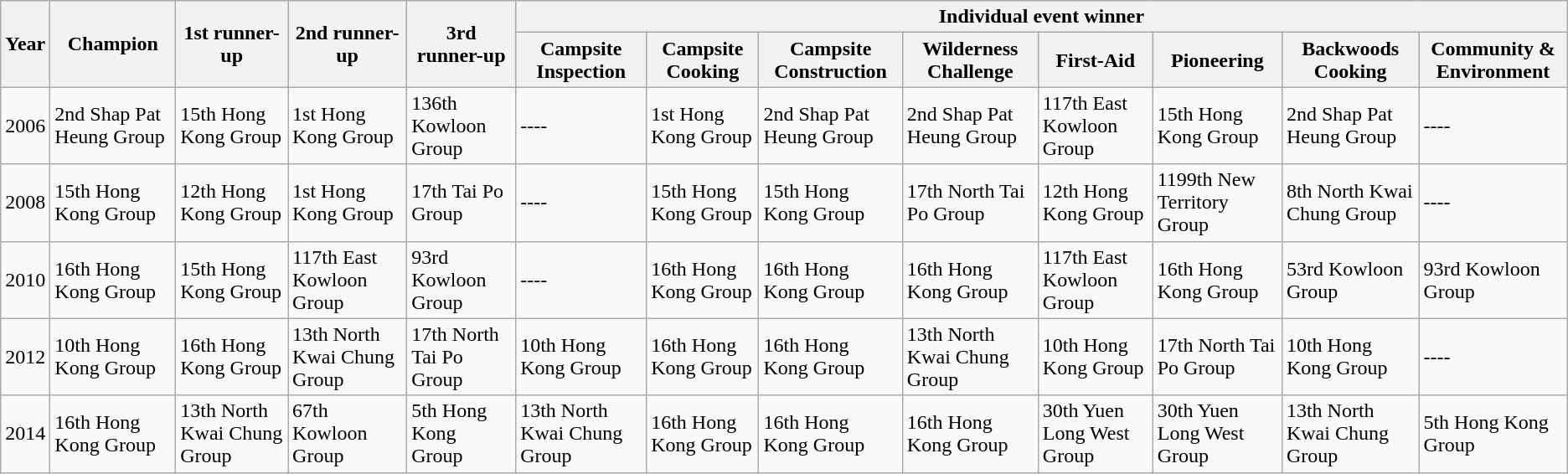<table class="wikitable">
<tr>
<th rowspan=2 colspan=1>Year</th>
<th rowspan=2 colspan=1>Champion</th>
<th rowspan=2 colspan=1>1st runner-up</th>
<th rowspan=2 colspan=1>2nd runner-up</th>
<th rowspan=2 colspan=1>3rd runner-up</th>
<th rowspan=1 colspan=8>Individual event winner</th>
</tr>
<tr>
<th>Campsite Inspection</th>
<th>Campsite Cooking</th>
<th>Campsite Construction</th>
<th>Wilderness Challenge</th>
<th>First-Aid</th>
<th>Pioneering</th>
<th>Backwoods Cooking</th>
<th>Community & Environment</th>
</tr>
<tr>
<td align=center>2006 </td>
<td>2nd Shap Pat Heung Group</td>
<td>15th Hong Kong Group</td>
<td>1st Hong Kong Group</td>
<td>136th Kowloon Group</td>
<td>----</td>
<td>1st Hong Kong Group</td>
<td>2nd Shap Pat Heung Group</td>
<td>2nd Shap Pat Heung Group</td>
<td>117th East Kowloon Group</td>
<td>15th Hong Kong Group</td>
<td>2nd Shap Pat Heung Group</td>
<td>----</td>
</tr>
<tr>
<td align=center>2008 </td>
<td>15th Hong Kong Group</td>
<td>12th Hong Kong Group</td>
<td>1st Hong Kong Group</td>
<td>17th Tai Po Group</td>
<td>----</td>
<td>15th Hong Kong Group</td>
<td>15th Hong Kong Group</td>
<td>17th North Tai Po Group</td>
<td>12th Hong Kong Group</td>
<td>1199th New Territory Group</td>
<td>8th North Kwai Chung Group</td>
<td>----</td>
</tr>
<tr>
<td align=center>2010 </td>
<td>16th Hong Kong Group</td>
<td>15th Hong Kong Group</td>
<td>117th East Kowloon Group</td>
<td>93rd Kowloon Group</td>
<td>----</td>
<td>16th Hong Kong Group</td>
<td>16th Hong Kong Group</td>
<td>16th Hong Kong Group</td>
<td>117th East Kowloon Group</td>
<td>16th Hong Kong Group</td>
<td>53rd Kowloon Group</td>
<td>93rd Kowloon Group</td>
</tr>
<tr>
<td align=center>2012 </td>
<td>10th Hong Kong Group</td>
<td>16th Hong Kong Group</td>
<td>13th North Kwai Chung Group</td>
<td>17th North Tai Po Group</td>
<td>10th Hong Kong Group</td>
<td>16th Hong Kong Group</td>
<td>16th Hong Kong Group</td>
<td>13th North Kwai Chung Group</td>
<td>10th Hong Kong Group</td>
<td>17th North Tai Po Group</td>
<td>10th Hong Kong Group</td>
<td>----</td>
</tr>
<tr>
<td align=center>2014 </td>
<td>16th Hong Kong Group</td>
<td>13th North Kwai Chung Group</td>
<td>67th Kowloon Group</td>
<td>5th Hong Kong Group</td>
<td>13th North Kwai Chung Group</td>
<td>16th Hong Kong Group</td>
<td>16th Hong Kong Group</td>
<td>16th Hong Kong Group</td>
<td>30th Yuen Long West Group</td>
<td>30th Yuen Long West Group</td>
<td>13th North Kwai Chung Group</td>
<td>5th Hong Kong Group</td>
</tr>
</table>
